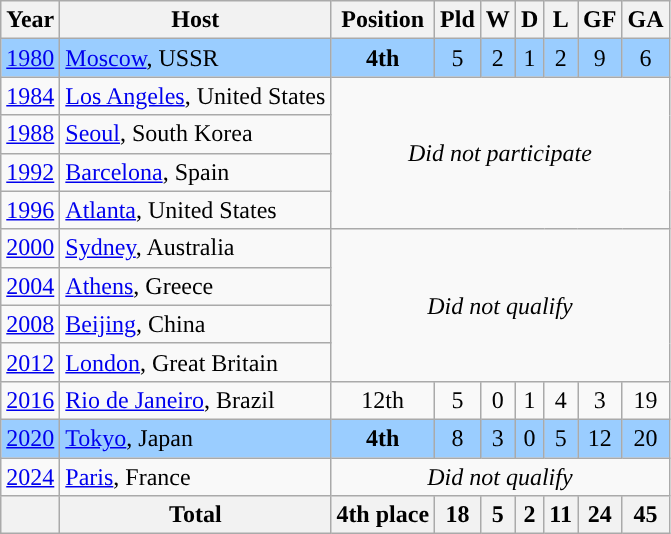<table class="wikitable" style="text-align: center;">
<tr>
<th>Year</th>
<th>Host</th>
<th>Position</th>
<th>Pld</th>
<th>W</th>
<th>D</th>
<th>L</th>
<th>GF</th>
<th>GA</th>
</tr>
<tr style="background:#9acdff;">
<td><a href='#'>1980</a></td>
<td align=left> <a href='#'>Moscow</a>, USSR</td>
<td><strong>4th</strong></td>
<td>5</td>
<td>2</td>
<td>1</td>
<td>2</td>
<td>9</td>
<td>6</td>
</tr>
<tr>
<td><a href='#'>1984</a></td>
<td align=left> <a href='#'>Los Angeles</a>, United States</td>
<td rowspan=4 colspan=7><em>Did not participate</em></td>
</tr>
<tr>
<td><a href='#'>1988</a></td>
<td align=left> <a href='#'>Seoul</a>, South Korea</td>
</tr>
<tr>
<td><a href='#'>1992</a></td>
<td align=left> <a href='#'>Barcelona</a>, Spain</td>
</tr>
<tr>
<td><a href='#'>1996</a></td>
<td align=left> <a href='#'>Atlanta</a>, United States</td>
</tr>
<tr>
<td><a href='#'>2000</a></td>
<td align=left> <a href='#'>Sydney</a>, Australia</td>
<td rowspan=4 colspan=7><em>Did not qualify</em></td>
</tr>
<tr>
<td><a href='#'>2004</a></td>
<td align=left> <a href='#'>Athens</a>, Greece</td>
</tr>
<tr>
<td><a href='#'>2008</a></td>
<td align=left> <a href='#'>Beijing</a>, China</td>
</tr>
<tr>
<td><a href='#'>2012</a></td>
<td align=left> <a href='#'>London</a>, Great Britain</td>
</tr>
<tr>
<td><a href='#'>2016</a></td>
<td align=left> <a href='#'>Rio de Janeiro</a>, Brazil</td>
<td>12th</td>
<td>5</td>
<td>0</td>
<td>1</td>
<td>4</td>
<td>3</td>
<td>19</td>
</tr>
<tr style="background:#9acdff;">
<td><a href='#'>2020</a></td>
<td align=left> <a href='#'>Tokyo</a>, Japan</td>
<td><strong>4th</strong></td>
<td>8</td>
<td>3</td>
<td>0</td>
<td>5</td>
<td>12</td>
<td>20</td>
</tr>
<tr>
<td><a href='#'>2024</a></td>
<td align=left> <a href='#'>Paris</a>, France</td>
<td colspan=7><em>Did not qualify</em></td>
</tr>
<tr>
<th></th>
<th>Total</th>
<th><strong>4th place</strong></th>
<th>18</th>
<th>5</th>
<th>2</th>
<th>11</th>
<th>24</th>
<th>45</th>
</tr>
</table>
